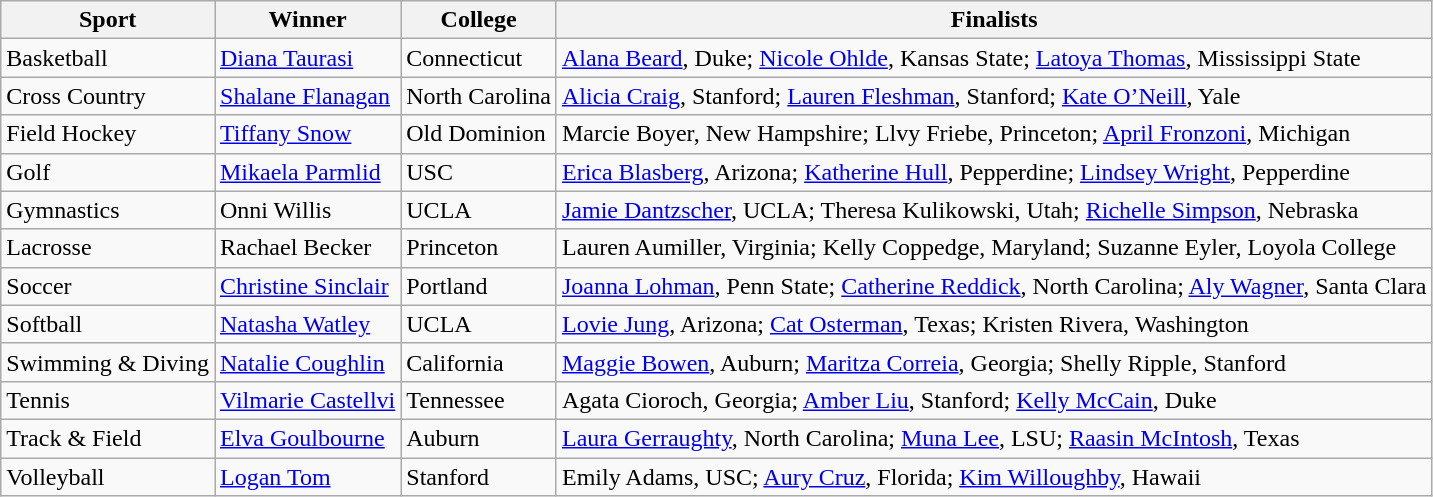<table class="wikitable">
<tr>
<th>Sport</th>
<th>Winner</th>
<th>College</th>
<th>Finalists</th>
</tr>
<tr>
<td>Basketball</td>
<td><a href='#'>Diana Taurasi</a></td>
<td>Connecticut</td>
<td><a href='#'>Alana Beard</a>, Duke; <a href='#'>Nicole Ohlde</a>, Kansas State; <a href='#'>Latoya Thomas</a>, Mississippi State</td>
</tr>
<tr>
<td>Cross Country</td>
<td><a href='#'>Shalane Flanagan</a></td>
<td>North Carolina</td>
<td><a href='#'>Alicia Craig</a>, Stanford; <a href='#'>Lauren Fleshman</a>, Stanford; <a href='#'>Kate O’Neill</a>, Yale</td>
</tr>
<tr>
<td>Field Hockey</td>
<td><a href='#'>Tiffany Snow</a></td>
<td>Old Dominion</td>
<td>Marcie Boyer, New Hampshire; Llvy Friebe, Princeton; <a href='#'>April Fronzoni</a>, Michigan</td>
</tr>
<tr>
<td>Golf</td>
<td><a href='#'>Mikaela Parmlid</a></td>
<td>USC</td>
<td><a href='#'>Erica Blasberg</a>, Arizona; <a href='#'>Katherine Hull</a>, Pepperdine; <a href='#'>Lindsey Wright</a>, Pepperdine</td>
</tr>
<tr>
<td>Gymnastics</td>
<td>Onni Willis</td>
<td>UCLA</td>
<td><a href='#'>Jamie Dantzscher</a>, UCLA; Theresa Kulikowski, Utah; <a href='#'>Richelle Simpson</a>, Nebraska</td>
</tr>
<tr>
<td>Lacrosse</td>
<td>Rachael Becker</td>
<td>Princeton</td>
<td>Lauren Aumiller, Virginia; Kelly Coppedge, Maryland; Suzanne Eyler, Loyola College</td>
</tr>
<tr>
<td>Soccer</td>
<td><a href='#'>Christine Sinclair</a></td>
<td>Portland</td>
<td><a href='#'>Joanna Lohman</a>, Penn State; <a href='#'>Catherine Reddick</a>, North Carolina; <a href='#'>Aly Wagner</a>, Santa Clara</td>
</tr>
<tr>
<td>Softball</td>
<td><a href='#'>Natasha Watley</a></td>
<td>UCLA</td>
<td><a href='#'>Lovie Jung</a>, Arizona; <a href='#'>Cat Osterman</a>, Texas; Kristen Rivera, Washington</td>
</tr>
<tr>
<td>Swimming & Diving</td>
<td><a href='#'>Natalie Coughlin</a></td>
<td>California</td>
<td><a href='#'>Maggie Bowen</a>, Auburn; <a href='#'>Maritza Correia</a>, Georgia; Shelly Ripple, Stanford</td>
</tr>
<tr>
<td>Tennis</td>
<td><a href='#'>Vilmarie Castellvi</a></td>
<td>Tennessee</td>
<td>Agata Cioroch, Georgia; <a href='#'>Amber Liu</a>, Stanford; <a href='#'>Kelly McCain</a>, Duke</td>
</tr>
<tr>
<td>Track & Field</td>
<td><a href='#'>Elva Goulbourne</a></td>
<td>Auburn</td>
<td><a href='#'>Laura Gerraughty</a>, North Carolina; <a href='#'>Muna Lee</a>, LSU; <a href='#'>Raasin McIntosh</a>, Texas</td>
</tr>
<tr>
<td>Volleyball</td>
<td><a href='#'>Logan Tom</a></td>
<td>Stanford</td>
<td>Emily Adams, USC; <a href='#'>Aury Cruz</a>, Florida; <a href='#'>Kim Willoughby</a>, Hawaii</td>
</tr>
</table>
